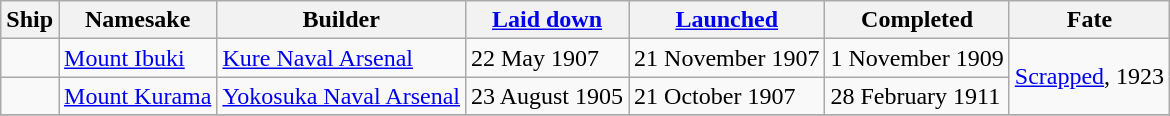<table class="wikitable plainrowheaders">
<tr>
<th scope="col">Ship</th>
<th scope="col">Namesake</th>
<th scope="col">Builder</th>
<th scope="col"><a href='#'>Laid down</a></th>
<th scope="col"><a href='#'>Launched</a></th>
<th scope="col">Completed</th>
<th scope="col">Fate</th>
</tr>
<tr>
<td scope="row"></td>
<td><a href='#'>Mount Ibuki</a></td>
<td><a href='#'>Kure Naval Arsenal</a></td>
<td>22 May 1907</td>
<td>21 November 1907</td>
<td>1 November 1909</td>
<td rowspan=2><a href='#'>Scrapped</a>, 1923</td>
</tr>
<tr>
<td scope="row"></td>
<td><a href='#'>Mount Kurama</a></td>
<td><a href='#'>Yokosuka Naval Arsenal</a></td>
<td>23 August 1905</td>
<td>21 October 1907</td>
<td>28 February 1911</td>
</tr>
<tr>
</tr>
</table>
